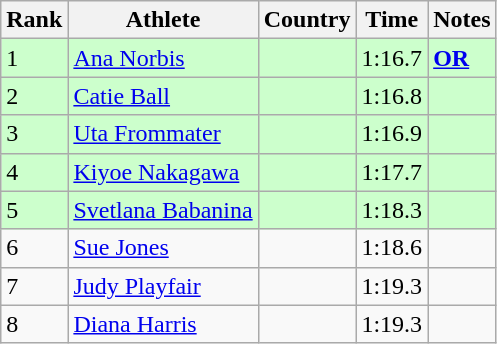<table class="wikitable sortable">
<tr>
<th>Rank</th>
<th>Athlete</th>
<th>Country</th>
<th>Time</th>
<th>Notes</th>
</tr>
<tr bgcolor=#CCFFCC>
<td>1</td>
<td><a href='#'>Ana Norbis</a></td>
<td align=left></td>
<td>1:16.7</td>
<td><strong> <a href='#'>OR</a> </strong></td>
</tr>
<tr bgcolor=#CCFFCC>
<td>2</td>
<td><a href='#'>Catie Ball</a></td>
<td align=left></td>
<td>1:16.8</td>
<td><strong> </strong></td>
</tr>
<tr bgcolor=#CCFFCC>
<td>3</td>
<td><a href='#'>Uta Frommater</a></td>
<td align=left></td>
<td>1:16.9</td>
<td><strong> </strong></td>
</tr>
<tr bgcolor=#CCFFCC>
<td>4</td>
<td><a href='#'>Kiyoe Nakagawa</a></td>
<td align=left></td>
<td>1:17.7</td>
<td><strong> </strong></td>
</tr>
<tr bgcolor=#CCFFCC>
<td>5</td>
<td><a href='#'>Svetlana Babanina</a></td>
<td align=left></td>
<td>1:18.3</td>
<td><strong> </strong></td>
</tr>
<tr>
<td>6</td>
<td><a href='#'>Sue Jones</a></td>
<td align=left></td>
<td>1:18.6</td>
<td><strong> </strong></td>
</tr>
<tr>
<td>7</td>
<td><a href='#'>Judy Playfair</a></td>
<td align=left></td>
<td>1:19.3</td>
<td><strong> </strong></td>
</tr>
<tr>
<td>8</td>
<td><a href='#'>Diana Harris</a></td>
<td align=left></td>
<td>1:19.3</td>
<td><strong> </strong></td>
</tr>
</table>
